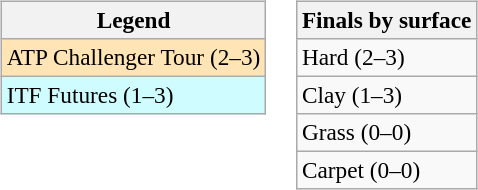<table>
<tr valign=top>
<td><br><table class="wikitable" style=font-size:97%>
<tr>
<th>Legend</th>
</tr>
<tr style="background:moccasin;">
<td>ATP Challenger Tour (2–3)</td>
</tr>
<tr style="background:#cffcff;">
<td>ITF Futures (1–3)</td>
</tr>
</table>
</td>
<td><br><table class="wikitable" style=font-size:97%>
<tr>
<th>Finals by surface</th>
</tr>
<tr>
<td>Hard (2–3)</td>
</tr>
<tr>
<td>Clay (1–3)</td>
</tr>
<tr>
<td>Grass (0–0)</td>
</tr>
<tr>
<td>Carpet (0–0)</td>
</tr>
</table>
</td>
</tr>
</table>
